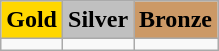<table class=wikitable>
<tr>
<td align=center bgcolor=gold> <strong>Gold</strong></td>
<td align=center bgcolor=silver> <strong>Silver</strong></td>
<td align=center bgcolor=cc9966> <strong>Bronze</strong></td>
</tr>
<tr>
<td></td>
<td></td>
<td></td>
</tr>
</table>
